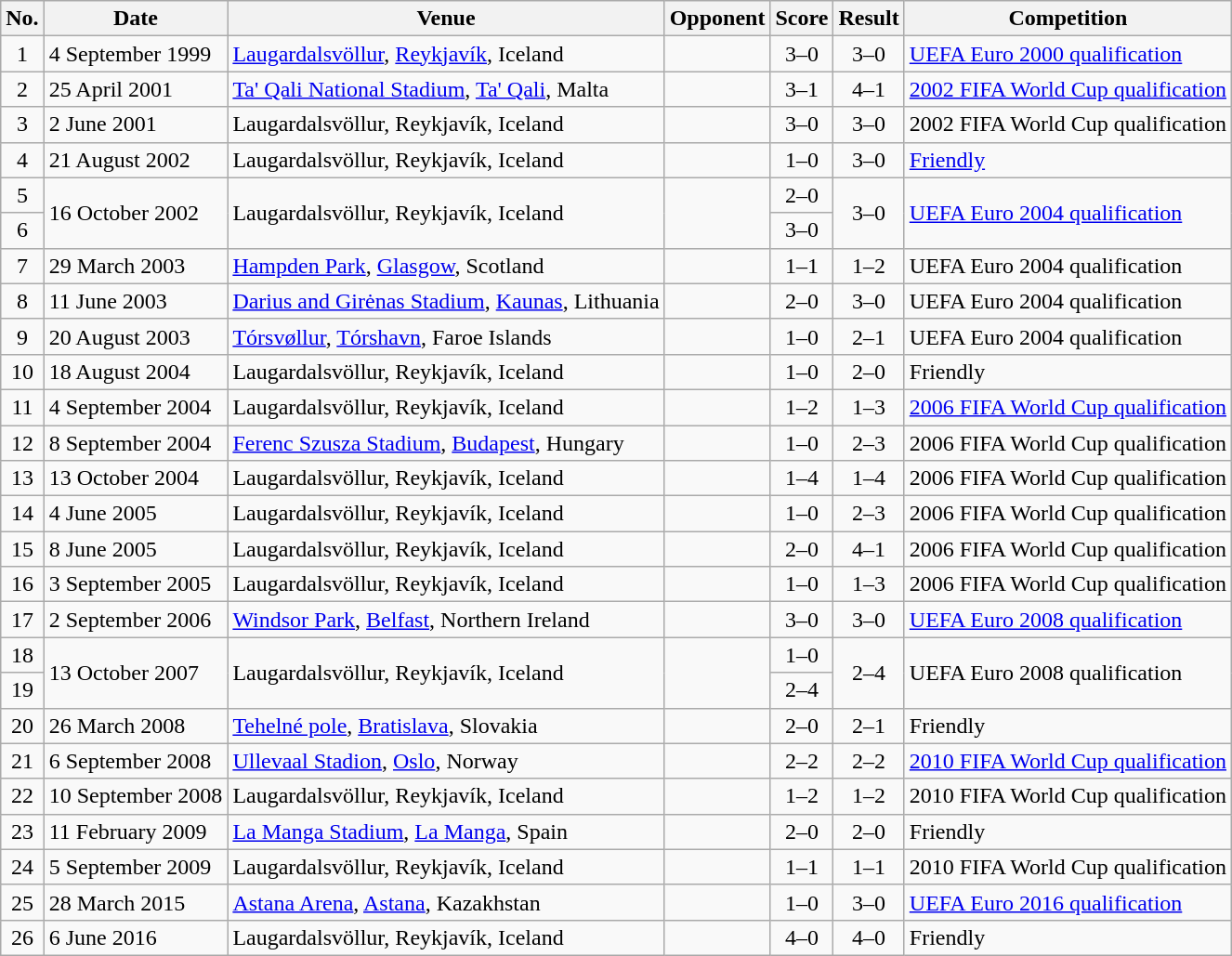<table class="wikitable sortable">
<tr>
<th scope="col">No.</th>
<th scope="col">Date</th>
<th scope="col">Venue</th>
<th scope="col">Opponent</th>
<th scope="col">Score</th>
<th scope="col">Result</th>
<th scope="col">Competition</th>
</tr>
<tr>
<td style="text-align:center">1</td>
<td>4 September 1999</td>
<td><a href='#'>Laugardalsvöllur</a>, <a href='#'>Reykjavík</a>, Iceland</td>
<td></td>
<td style="text-align:center">3–0</td>
<td style="text-align:center">3–0</td>
<td><a href='#'>UEFA Euro 2000 qualification</a></td>
</tr>
<tr>
<td style="text-align:center">2</td>
<td>25 April 2001</td>
<td><a href='#'>Ta' Qali National Stadium</a>, <a href='#'>Ta' Qali</a>, Malta</td>
<td></td>
<td style="text-align:center">3–1</td>
<td style="text-align:center">4–1</td>
<td><a href='#'>2002 FIFA World Cup qualification</a></td>
</tr>
<tr>
<td style="text-align:center">3</td>
<td>2 June 2001</td>
<td>Laugardalsvöllur, Reykjavík, Iceland</td>
<td></td>
<td style="text-align:center">3–0</td>
<td style="text-align:center">3–0</td>
<td>2002 FIFA World Cup qualification</td>
</tr>
<tr>
<td style="text-align:center">4</td>
<td>21 August 2002</td>
<td>Laugardalsvöllur, Reykjavík, Iceland</td>
<td></td>
<td style="text-align:center">1–0</td>
<td style="text-align:center">3–0</td>
<td><a href='#'>Friendly</a></td>
</tr>
<tr>
<td style="text-align:center">5</td>
<td rowspan="2">16 October 2002</td>
<td rowspan="2">Laugardalsvöllur, Reykjavík, Iceland</td>
<td rowspan="2"></td>
<td style="text-align:center">2–0</td>
<td rowspan="2" style="text-align:center">3–0</td>
<td rowspan="2"><a href='#'>UEFA Euro 2004 qualification</a></td>
</tr>
<tr>
<td style="text-align:center">6</td>
<td style="text-align:center">3–0</td>
</tr>
<tr>
<td style="text-align:center">7</td>
<td>29 March 2003</td>
<td><a href='#'>Hampden Park</a>, <a href='#'>Glasgow</a>, Scotland</td>
<td></td>
<td style="text-align:center">1–1</td>
<td style="text-align:center">1–2</td>
<td>UEFA Euro 2004 qualification</td>
</tr>
<tr>
<td style="text-align:center">8</td>
<td>11 June 2003</td>
<td><a href='#'>Darius and Girėnas Stadium</a>, <a href='#'>Kaunas</a>, Lithuania</td>
<td></td>
<td style="text-align:center">2–0</td>
<td style="text-align:center">3–0</td>
<td>UEFA Euro 2004 qualification</td>
</tr>
<tr>
<td style="text-align:center">9</td>
<td>20 August 2003</td>
<td><a href='#'>Tórsvøllur</a>, <a href='#'>Tórshavn</a>, Faroe Islands</td>
<td></td>
<td style="text-align:center">1–0</td>
<td style="text-align:center">2–1</td>
<td>UEFA Euro 2004 qualification</td>
</tr>
<tr>
<td style="text-align:center">10</td>
<td>18 August 2004</td>
<td>Laugardalsvöllur, Reykjavík, Iceland</td>
<td></td>
<td style="text-align:center">1–0</td>
<td style="text-align:center">2–0</td>
<td>Friendly</td>
</tr>
<tr>
<td style="text-align:center">11</td>
<td>4 September 2004</td>
<td>Laugardalsvöllur, Reykjavík, Iceland</td>
<td></td>
<td style="text-align:center">1–2</td>
<td style="text-align:center">1–3</td>
<td><a href='#'>2006 FIFA World Cup qualification</a></td>
</tr>
<tr>
<td style="text-align:center">12</td>
<td>8 September 2004</td>
<td><a href='#'>Ferenc Szusza Stadium</a>, <a href='#'>Budapest</a>, Hungary</td>
<td></td>
<td style="text-align:center">1–0</td>
<td style="text-align:center">2–3</td>
<td>2006 FIFA World Cup qualification</td>
</tr>
<tr>
<td style="text-align:center">13</td>
<td>13 October 2004</td>
<td>Laugardalsvöllur, Reykjavík, Iceland</td>
<td></td>
<td style="text-align:center">1–4</td>
<td style="text-align:center">1–4</td>
<td>2006 FIFA World Cup qualification</td>
</tr>
<tr>
<td style="text-align:center">14</td>
<td>4 June 2005</td>
<td>Laugardalsvöllur, Reykjavík, Iceland</td>
<td></td>
<td style="text-align:center">1–0</td>
<td style="text-align:center">2–3</td>
<td>2006 FIFA World Cup qualification</td>
</tr>
<tr>
<td style="text-align:center">15</td>
<td>8 June 2005</td>
<td>Laugardalsvöllur, Reykjavík, Iceland</td>
<td></td>
<td style="text-align:center">2–0</td>
<td style="text-align:center">4–1</td>
<td>2006 FIFA World Cup qualification</td>
</tr>
<tr>
<td style="text-align:center">16</td>
<td>3 September 2005</td>
<td>Laugardalsvöllur, Reykjavík, Iceland</td>
<td></td>
<td style="text-align:center">1–0</td>
<td style="text-align:center">1–3</td>
<td>2006 FIFA World Cup qualification</td>
</tr>
<tr>
<td style="text-align:center">17</td>
<td>2 September 2006</td>
<td><a href='#'>Windsor Park</a>, <a href='#'>Belfast</a>, Northern Ireland</td>
<td></td>
<td style="text-align:center">3–0</td>
<td style="text-align:center">3–0</td>
<td><a href='#'>UEFA Euro 2008 qualification</a></td>
</tr>
<tr>
<td style="text-align:center">18</td>
<td rowspan="2">13 October 2007</td>
<td rowspan="2">Laugardalsvöllur, Reykjavík, Iceland</td>
<td rowspan="2"></td>
<td style="text-align:center">1–0</td>
<td rowspan="2" style="text-align:center">2–4</td>
<td rowspan="2">UEFA Euro 2008 qualification</td>
</tr>
<tr>
<td style="text-align:center">19</td>
<td style="text-align:center">2–4</td>
</tr>
<tr>
<td style="text-align:center">20</td>
<td>26 March 2008</td>
<td><a href='#'>Tehelné pole</a>, <a href='#'>Bratislava</a>, Slovakia</td>
<td></td>
<td style="text-align:center">2–0</td>
<td style="text-align:center">2–1</td>
<td>Friendly</td>
</tr>
<tr>
<td style="text-align:center">21</td>
<td>6 September 2008</td>
<td><a href='#'>Ullevaal Stadion</a>, <a href='#'>Oslo</a>, Norway</td>
<td></td>
<td style="text-align:center">2–2</td>
<td style="text-align:center">2–2</td>
<td><a href='#'>2010 FIFA World Cup qualification</a></td>
</tr>
<tr>
<td style="text-align:center">22</td>
<td>10 September 2008</td>
<td>Laugardalsvöllur, Reykjavík, Iceland</td>
<td></td>
<td style="text-align:center">1–2</td>
<td style="text-align:center">1–2</td>
<td>2010 FIFA World Cup qualification</td>
</tr>
<tr>
<td style="text-align:center">23</td>
<td>11 February 2009</td>
<td><a href='#'>La Manga Stadium</a>, <a href='#'>La Manga</a>, Spain</td>
<td></td>
<td style="text-align:center">2–0</td>
<td style="text-align:center">2–0</td>
<td>Friendly</td>
</tr>
<tr>
<td style="text-align:center">24</td>
<td>5 September 2009</td>
<td>Laugardalsvöllur, Reykjavík, Iceland</td>
<td></td>
<td style="text-align:center">1–1</td>
<td style="text-align:center">1–1</td>
<td>2010 FIFA World Cup qualification</td>
</tr>
<tr>
<td style="text-align:center">25</td>
<td>28 March 2015</td>
<td><a href='#'>Astana Arena</a>, <a href='#'>Astana</a>, Kazakhstan</td>
<td></td>
<td style="text-align:center">1–0</td>
<td style="text-align:center">3–0</td>
<td><a href='#'>UEFA Euro 2016 qualification</a></td>
</tr>
<tr>
<td style="text-align:center">26</td>
<td>6 June 2016</td>
<td>Laugardalsvöllur, Reykjavík, Iceland</td>
<td></td>
<td style="text-align:center">4–0</td>
<td style="text-align:center">4–0</td>
<td>Friendly</td>
</tr>
</table>
